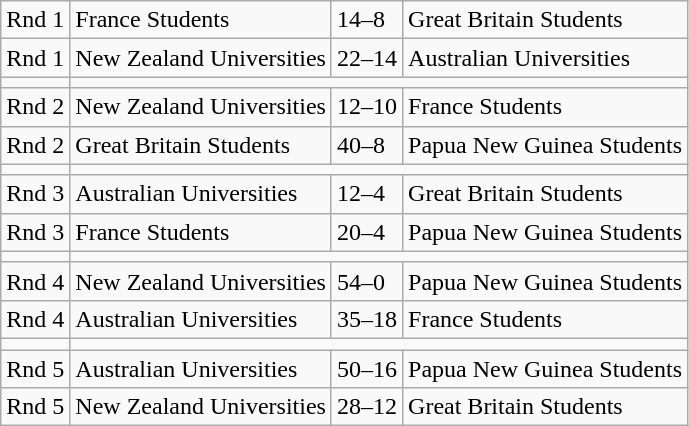<table class="wikitable">
<tr>
<td>Rnd 1</td>
<td> France Students</td>
<td>14–8</td>
<td> Great Britain Students</td>
</tr>
<tr>
<td>Rnd 1</td>
<td> New Zealand Universities</td>
<td>22–14</td>
<td> Australian Universities</td>
</tr>
<tr>
<td></td>
</tr>
<tr>
<td>Rnd 2</td>
<td> New Zealand Universities</td>
<td>12–10</td>
<td> France Students</td>
</tr>
<tr>
<td>Rnd 2</td>
<td> Great Britain Students</td>
<td>40–8</td>
<td> Papua New Guinea Students</td>
</tr>
<tr>
<td></td>
</tr>
<tr>
<td>Rnd 3</td>
<td> Australian Universities</td>
<td>12–4</td>
<td> Great Britain Students</td>
</tr>
<tr>
<td>Rnd 3</td>
<td> France Students</td>
<td>20–4</td>
<td> Papua New Guinea Students</td>
</tr>
<tr>
<td></td>
</tr>
<tr>
<td>Rnd 4</td>
<td> New Zealand Universities</td>
<td>54–0</td>
<td> Papua New Guinea Students</td>
</tr>
<tr>
<td>Rnd 4</td>
<td> Australian Universities</td>
<td>35–18</td>
<td> France Students</td>
</tr>
<tr>
<td></td>
</tr>
<tr>
<td>Rnd 5</td>
<td> Australian Universities</td>
<td>50–16</td>
<td> Papua New Guinea Students</td>
</tr>
<tr>
<td>Rnd 5</td>
<td> New Zealand Universities</td>
<td>28–12</td>
<td> Great Britain Students</td>
</tr>
</table>
